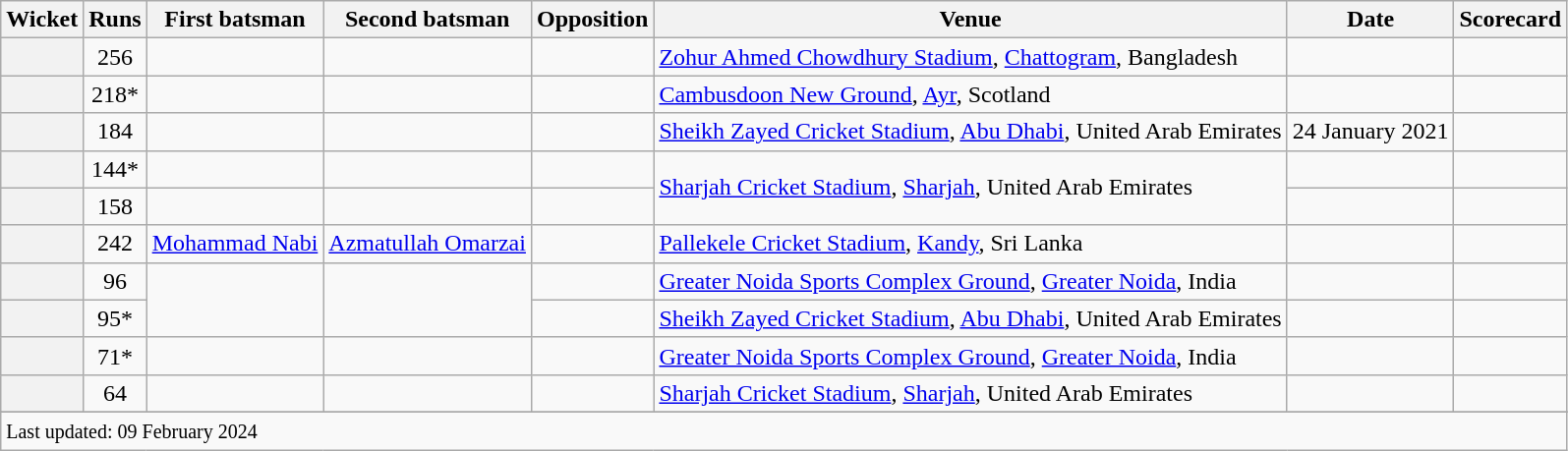<table class="wikitable plainrowheaders sortable">
<tr>
<th scope=col>Wicket</th>
<th scope=col>Runs</th>
<th scope=col>First batsman</th>
<th scope=col>Second batsman</th>
<th scope=col>Opposition</th>
<th scope=col>Venue</th>
<th scope=col>Date</th>
<th scope=col>Scorecard</th>
</tr>
<tr>
<th align=center></th>
<td scope=row style=text-align:center;>256</td>
<td></td>
<td></td>
<td></td>
<td><a href='#'>Zohur Ahmed Chowdhury Stadium</a>, <a href='#'>Chattogram</a>, Bangladesh</td>
<td></td>
<td></td>
</tr>
<tr>
<th align=center></th>
<td scope=row style=text-align:center;>218*</td>
<td></td>
<td></td>
<td></td>
<td><a href='#'>Cambusdoon New Ground</a>, <a href='#'>Ayr</a>, Scotland</td>
<td></td>
<td></td>
</tr>
<tr>
<th align=center></th>
<td scope=row style=text-align:center;>184</td>
<td></td>
<td></td>
<td></td>
<td><a href='#'>Sheikh Zayed Cricket Stadium</a>, <a href='#'>Abu Dhabi</a>, United Arab Emirates</td>
<td>24 January 2021</td>
<td></td>
</tr>
<tr>
<th align=center></th>
<td scope=row style="text-align:center;">144*</td>
<td></td>
<td></td>
<td></td>
<td rowspan=2><a href='#'>Sharjah Cricket Stadium</a>, <a href='#'>Sharjah</a>, United Arab Emirates</td>
<td></td>
<td></td>
</tr>
<tr>
<th align=center></th>
<td scope=row style=text-align:center;>158</td>
<td></td>
<td></td>
<td></td>
<td></td>
<td></td>
</tr>
<tr>
<th align=center></th>
<td scope=row style=text-align:center;>242</td>
<td><a href='#'>Mohammad Nabi</a></td>
<td><a href='#'>Azmatullah Omarzai</a></td>
<td></td>
<td><a href='#'>Pallekele Cricket Stadium</a>, <a href='#'>Kandy</a>, Sri Lanka</td>
<td></td>
<td></td>
</tr>
<tr>
<th align=center></th>
<td scope=row style=text-align:center;>96</td>
<td rowspan=2></td>
<td rowspan=2></td>
<td></td>
<td><a href='#'>Greater Noida Sports Complex Ground</a>, <a href='#'>Greater Noida</a>, India</td>
<td></td>
<td></td>
</tr>
<tr>
<th align=center></th>
<td scope=row style=text-align:center;>95*</td>
<td></td>
<td><a href='#'>Sheikh Zayed Cricket Stadium</a>, <a href='#'>Abu Dhabi</a>, United Arab Emirates</td>
<td></td>
<td></td>
</tr>
<tr>
<th align=center></th>
<td scope=row style=text-align:center;>71*</td>
<td></td>
<td></td>
<td></td>
<td><a href='#'>Greater Noida Sports Complex Ground</a>, <a href='#'>Greater Noida</a>, India</td>
<td></td>
<td></td>
</tr>
<tr>
<th align=center></th>
<td scope=row style=text-align:center;>64</td>
<td></td>
<td></td>
<td></td>
<td><a href='#'>Sharjah Cricket Stadium</a>, <a href='#'>Sharjah</a>, United Arab Emirates</td>
<td></td>
<td></td>
</tr>
<tr>
</tr>
<tr class=sortbottom>
<td colspan=8><small>Last updated: 09 February 2024</small></td>
</tr>
</table>
